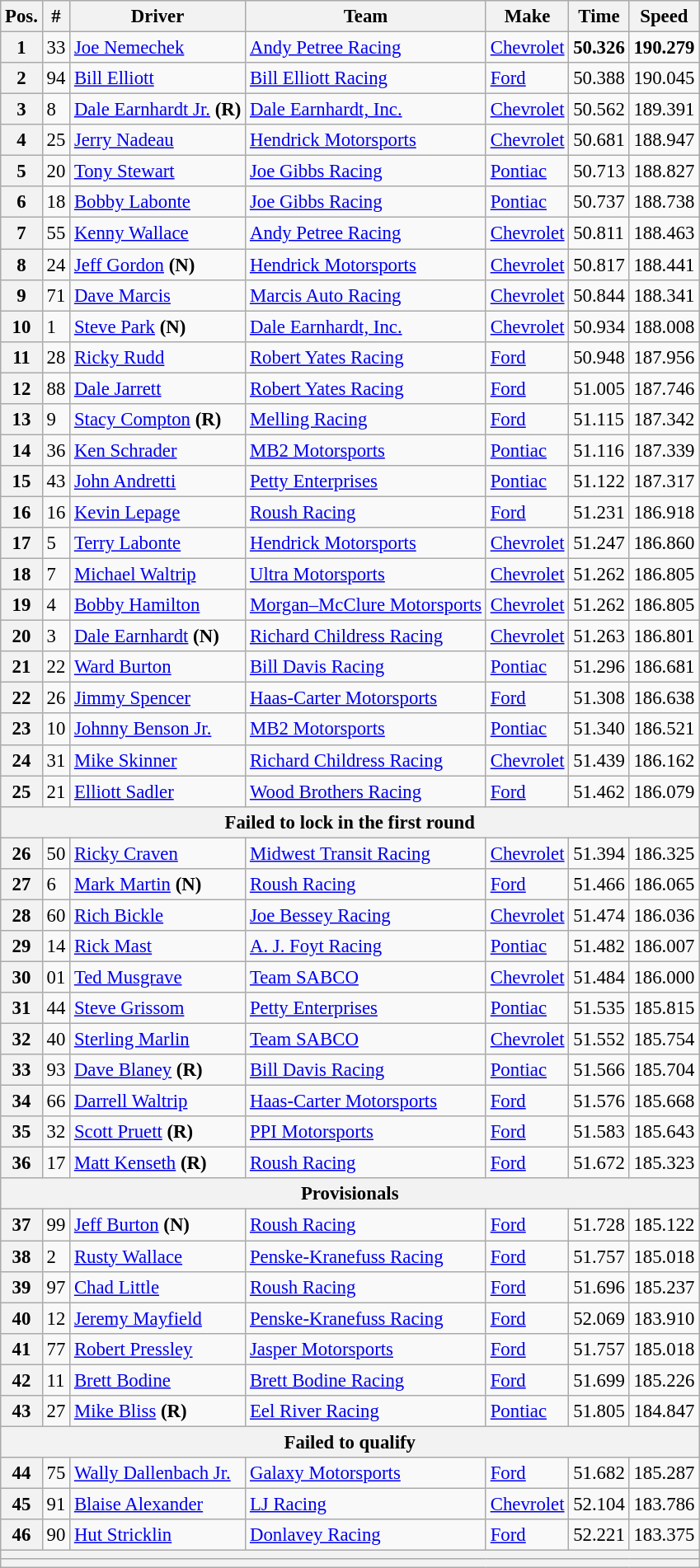<table class="wikitable" style="font-size:95%">
<tr>
<th>Pos.</th>
<th>#</th>
<th>Driver</th>
<th>Team</th>
<th>Make</th>
<th>Time</th>
<th>Speed</th>
</tr>
<tr>
<th>1</th>
<td>33</td>
<td><a href='#'>Joe Nemechek</a></td>
<td><a href='#'>Andy Petree Racing</a></td>
<td><a href='#'>Chevrolet</a></td>
<td><strong>50.326</strong></td>
<td><strong>190.279</strong></td>
</tr>
<tr>
<th>2</th>
<td>94</td>
<td><a href='#'>Bill Elliott</a></td>
<td><a href='#'>Bill Elliott Racing</a></td>
<td><a href='#'>Ford</a></td>
<td>50.388</td>
<td>190.045</td>
</tr>
<tr>
<th>3</th>
<td>8</td>
<td><a href='#'>Dale Earnhardt Jr.</a> <strong>(R)</strong></td>
<td><a href='#'>Dale Earnhardt, Inc.</a></td>
<td><a href='#'>Chevrolet</a></td>
<td>50.562</td>
<td>189.391</td>
</tr>
<tr>
<th>4</th>
<td>25</td>
<td><a href='#'>Jerry Nadeau</a></td>
<td><a href='#'>Hendrick Motorsports</a></td>
<td><a href='#'>Chevrolet</a></td>
<td>50.681</td>
<td>188.947</td>
</tr>
<tr>
<th>5</th>
<td>20</td>
<td><a href='#'>Tony Stewart</a></td>
<td><a href='#'>Joe Gibbs Racing</a></td>
<td><a href='#'>Pontiac</a></td>
<td>50.713</td>
<td>188.827</td>
</tr>
<tr>
<th>6</th>
<td>18</td>
<td><a href='#'>Bobby Labonte</a></td>
<td><a href='#'>Joe Gibbs Racing</a></td>
<td><a href='#'>Pontiac</a></td>
<td>50.737</td>
<td>188.738</td>
</tr>
<tr>
<th>7</th>
<td>55</td>
<td><a href='#'>Kenny Wallace</a></td>
<td><a href='#'>Andy Petree Racing</a></td>
<td><a href='#'>Chevrolet</a></td>
<td>50.811</td>
<td>188.463</td>
</tr>
<tr>
<th>8</th>
<td>24</td>
<td><a href='#'>Jeff Gordon</a> <strong>(N)</strong></td>
<td><a href='#'>Hendrick Motorsports</a></td>
<td><a href='#'>Chevrolet</a></td>
<td>50.817</td>
<td>188.441</td>
</tr>
<tr>
<th>9</th>
<td>71</td>
<td><a href='#'>Dave Marcis</a></td>
<td><a href='#'>Marcis Auto Racing</a></td>
<td><a href='#'>Chevrolet</a></td>
<td>50.844</td>
<td>188.341</td>
</tr>
<tr>
<th>10</th>
<td>1</td>
<td><a href='#'>Steve Park</a> <strong>(N)</strong></td>
<td><a href='#'>Dale Earnhardt, Inc.</a></td>
<td><a href='#'>Chevrolet</a></td>
<td>50.934</td>
<td>188.008</td>
</tr>
<tr>
<th>11</th>
<td>28</td>
<td><a href='#'>Ricky Rudd</a></td>
<td><a href='#'>Robert Yates Racing</a></td>
<td><a href='#'>Ford</a></td>
<td>50.948</td>
<td>187.956</td>
</tr>
<tr>
<th>12</th>
<td>88</td>
<td><a href='#'>Dale Jarrett</a></td>
<td><a href='#'>Robert Yates Racing</a></td>
<td><a href='#'>Ford</a></td>
<td>51.005</td>
<td>187.746</td>
</tr>
<tr>
<th>13</th>
<td>9</td>
<td><a href='#'>Stacy Compton</a> <strong>(R)</strong></td>
<td><a href='#'>Melling Racing</a></td>
<td><a href='#'>Ford</a></td>
<td>51.115</td>
<td>187.342</td>
</tr>
<tr>
<th>14</th>
<td>36</td>
<td><a href='#'>Ken Schrader</a></td>
<td><a href='#'>MB2 Motorsports</a></td>
<td><a href='#'>Pontiac</a></td>
<td>51.116</td>
<td>187.339</td>
</tr>
<tr>
<th>15</th>
<td>43</td>
<td><a href='#'>John Andretti</a></td>
<td><a href='#'>Petty Enterprises</a></td>
<td><a href='#'>Pontiac</a></td>
<td>51.122</td>
<td>187.317</td>
</tr>
<tr>
<th>16</th>
<td>16</td>
<td><a href='#'>Kevin Lepage</a></td>
<td><a href='#'>Roush Racing</a></td>
<td><a href='#'>Ford</a></td>
<td>51.231</td>
<td>186.918</td>
</tr>
<tr>
<th>17</th>
<td>5</td>
<td><a href='#'>Terry Labonte</a></td>
<td><a href='#'>Hendrick Motorsports</a></td>
<td><a href='#'>Chevrolet</a></td>
<td>51.247</td>
<td>186.860</td>
</tr>
<tr>
<th>18</th>
<td>7</td>
<td><a href='#'>Michael Waltrip</a></td>
<td><a href='#'>Ultra Motorsports</a></td>
<td><a href='#'>Chevrolet</a></td>
<td>51.262</td>
<td>186.805</td>
</tr>
<tr>
<th>19</th>
<td>4</td>
<td><a href='#'>Bobby Hamilton</a></td>
<td><a href='#'>Morgan–McClure Motorsports</a></td>
<td><a href='#'>Chevrolet</a></td>
<td>51.262</td>
<td>186.805</td>
</tr>
<tr>
<th>20</th>
<td>3</td>
<td><a href='#'>Dale Earnhardt</a> <strong>(N)</strong></td>
<td><a href='#'>Richard Childress Racing</a></td>
<td><a href='#'>Chevrolet</a></td>
<td>51.263</td>
<td>186.801</td>
</tr>
<tr>
<th>21</th>
<td>22</td>
<td><a href='#'>Ward Burton</a></td>
<td><a href='#'>Bill Davis Racing</a></td>
<td><a href='#'>Pontiac</a></td>
<td>51.296</td>
<td>186.681</td>
</tr>
<tr>
<th>22</th>
<td>26</td>
<td><a href='#'>Jimmy Spencer</a></td>
<td><a href='#'>Haas-Carter Motorsports</a></td>
<td><a href='#'>Ford</a></td>
<td>51.308</td>
<td>186.638</td>
</tr>
<tr>
<th>23</th>
<td>10</td>
<td><a href='#'>Johnny Benson Jr.</a></td>
<td><a href='#'>MB2 Motorsports</a></td>
<td><a href='#'>Pontiac</a></td>
<td>51.340</td>
<td>186.521</td>
</tr>
<tr>
<th>24</th>
<td>31</td>
<td><a href='#'>Mike Skinner</a></td>
<td><a href='#'>Richard Childress Racing</a></td>
<td><a href='#'>Chevrolet</a></td>
<td>51.439</td>
<td>186.162</td>
</tr>
<tr>
<th>25</th>
<td>21</td>
<td><a href='#'>Elliott Sadler</a></td>
<td><a href='#'>Wood Brothers Racing</a></td>
<td><a href='#'>Ford</a></td>
<td>51.462</td>
<td>186.079</td>
</tr>
<tr>
<th colspan="7">Failed to lock in the first round</th>
</tr>
<tr>
<th>26</th>
<td>50</td>
<td><a href='#'>Ricky Craven</a></td>
<td><a href='#'>Midwest Transit Racing</a></td>
<td><a href='#'>Chevrolet</a></td>
<td>51.394</td>
<td>186.325</td>
</tr>
<tr>
<th>27</th>
<td>6</td>
<td><a href='#'>Mark Martin</a> <strong>(N)</strong></td>
<td><a href='#'>Roush Racing</a></td>
<td><a href='#'>Ford</a></td>
<td>51.466</td>
<td>186.065</td>
</tr>
<tr>
<th>28</th>
<td>60</td>
<td><a href='#'>Rich Bickle</a></td>
<td><a href='#'>Joe Bessey Racing</a></td>
<td><a href='#'>Chevrolet</a></td>
<td>51.474</td>
<td>186.036</td>
</tr>
<tr>
<th>29</th>
<td>14</td>
<td><a href='#'>Rick Mast</a></td>
<td><a href='#'>A. J. Foyt Racing</a></td>
<td><a href='#'>Pontiac</a></td>
<td>51.482</td>
<td>186.007</td>
</tr>
<tr>
<th>30</th>
<td>01</td>
<td><a href='#'>Ted Musgrave</a></td>
<td><a href='#'>Team SABCO</a></td>
<td><a href='#'>Chevrolet</a></td>
<td>51.484</td>
<td>186.000</td>
</tr>
<tr>
<th>31</th>
<td>44</td>
<td><a href='#'>Steve Grissom</a></td>
<td><a href='#'>Petty Enterprises</a></td>
<td><a href='#'>Pontiac</a></td>
<td>51.535</td>
<td>185.815</td>
</tr>
<tr>
<th>32</th>
<td>40</td>
<td><a href='#'>Sterling Marlin</a></td>
<td><a href='#'>Team SABCO</a></td>
<td><a href='#'>Chevrolet</a></td>
<td>51.552</td>
<td>185.754</td>
</tr>
<tr>
<th>33</th>
<td>93</td>
<td><a href='#'>Dave Blaney</a> <strong>(R)</strong></td>
<td><a href='#'>Bill Davis Racing</a></td>
<td><a href='#'>Pontiac</a></td>
<td>51.566</td>
<td>185.704</td>
</tr>
<tr>
<th>34</th>
<td>66</td>
<td><a href='#'>Darrell Waltrip</a></td>
<td><a href='#'>Haas-Carter Motorsports</a></td>
<td><a href='#'>Ford</a></td>
<td>51.576</td>
<td>185.668</td>
</tr>
<tr>
<th>35</th>
<td>32</td>
<td><a href='#'>Scott Pruett</a> <strong>(R)</strong></td>
<td><a href='#'>PPI Motorsports</a></td>
<td><a href='#'>Ford</a></td>
<td>51.583</td>
<td>185.643</td>
</tr>
<tr>
<th>36</th>
<td>17</td>
<td><a href='#'>Matt Kenseth</a> <strong>(R)</strong></td>
<td><a href='#'>Roush Racing</a></td>
<td><a href='#'>Ford</a></td>
<td>51.672</td>
<td>185.323</td>
</tr>
<tr>
<th colspan="7">Provisionals</th>
</tr>
<tr>
<th>37</th>
<td>99</td>
<td><a href='#'>Jeff Burton</a> <strong>(N)</strong></td>
<td><a href='#'>Roush Racing</a></td>
<td><a href='#'>Ford</a></td>
<td>51.728</td>
<td>185.122</td>
</tr>
<tr>
<th>38</th>
<td>2</td>
<td><a href='#'>Rusty Wallace</a></td>
<td><a href='#'>Penske-Kranefuss Racing</a></td>
<td><a href='#'>Ford</a></td>
<td>51.757</td>
<td>185.018</td>
</tr>
<tr>
<th>39</th>
<td>97</td>
<td><a href='#'>Chad Little</a></td>
<td><a href='#'>Roush Racing</a></td>
<td><a href='#'>Ford</a></td>
<td>51.696</td>
<td>185.237</td>
</tr>
<tr>
<th>40</th>
<td>12</td>
<td><a href='#'>Jeremy Mayfield</a></td>
<td><a href='#'>Penske-Kranefuss Racing</a></td>
<td><a href='#'>Ford</a></td>
<td>52.069</td>
<td>183.910</td>
</tr>
<tr>
<th>41</th>
<td>77</td>
<td><a href='#'>Robert Pressley</a></td>
<td><a href='#'>Jasper Motorsports</a></td>
<td><a href='#'>Ford</a></td>
<td>51.757</td>
<td>185.018</td>
</tr>
<tr>
<th>42</th>
<td>11</td>
<td><a href='#'>Brett Bodine</a></td>
<td><a href='#'>Brett Bodine Racing</a></td>
<td><a href='#'>Ford</a></td>
<td>51.699</td>
<td>185.226</td>
</tr>
<tr>
<th>43</th>
<td>27</td>
<td><a href='#'>Mike Bliss</a> <strong>(R)</strong></td>
<td><a href='#'>Eel River Racing</a></td>
<td><a href='#'>Pontiac</a></td>
<td>51.805</td>
<td>184.847</td>
</tr>
<tr>
<th colspan="7">Failed to qualify</th>
</tr>
<tr>
<th>44</th>
<td>75</td>
<td><a href='#'>Wally Dallenbach Jr.</a></td>
<td><a href='#'>Galaxy Motorsports</a></td>
<td><a href='#'>Ford</a></td>
<td>51.682</td>
<td>185.287</td>
</tr>
<tr>
<th>45</th>
<td>91</td>
<td><a href='#'>Blaise Alexander</a></td>
<td><a href='#'>LJ Racing</a></td>
<td><a href='#'>Chevrolet</a></td>
<td>52.104</td>
<td>183.786</td>
</tr>
<tr>
<th>46</th>
<td>90</td>
<td><a href='#'>Hut Stricklin</a></td>
<td><a href='#'>Donlavey Racing</a></td>
<td><a href='#'>Ford</a></td>
<td>52.221</td>
<td>183.375</td>
</tr>
<tr>
<th colspan="7"></th>
</tr>
<tr>
<th colspan="7"></th>
</tr>
</table>
